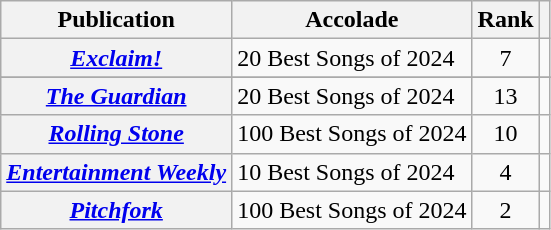<table class="wikitable sortable plainrowheaders">
<tr>
<th scope="col">Publication</th>
<th scope="col">Accolade</th>
<th scope="col">Rank</th>
<th class="unsortable" scope="col"></th>
</tr>
<tr>
<th scope="row"><em><a href='#'>Exclaim!</a></em></th>
<td>20 Best Songs of 2024</td>
<td style="text-align: center;">7</td>
<td style="text-align: center;"></td>
</tr>
<tr>
</tr>
<tr>
<th scope="row"><em><a href='#'>The Guardian</a></em></th>
<td>20 Best Songs of 2024</td>
<td style="text-align: center;">13</td>
<td style="text-align: center;"></td>
</tr>
<tr>
<th scope="row"><em><a href='#'>Rolling Stone</a></em></th>
<td>100 Best Songs of 2024</td>
<td style="text-align: center;">10</td>
<td style="text-align: center;"></td>
</tr>
<tr>
<th scope="row"><em><a href='#'>Entertainment Weekly</a></em></th>
<td>10 Best Songs of 2024</td>
<td style="text-align: center;">4</td>
<td style="text-align: center;"></td>
</tr>
<tr>
<th scope="row"><em><a href='#'>Pitchfork</a></em></th>
<td>100 Best Songs of 2024</td>
<td style="text-align: center;">2</td>
<td style="text-align: center;"></td>
</tr>
</table>
